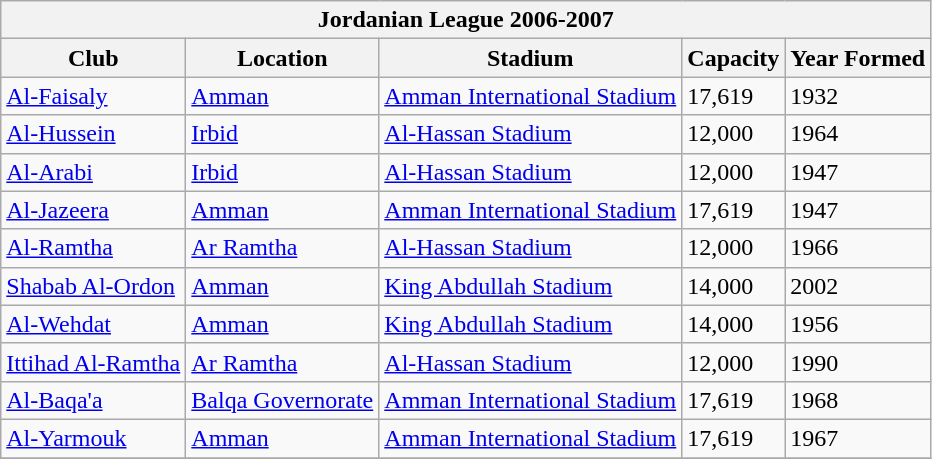<table class="wikitable">
<tr>
<th colspan="5">Jordanian  League 2006-2007</th>
</tr>
<tr>
<th>Club</th>
<th>Location</th>
<th>Stadium</th>
<th>Capacity</th>
<th>Year Formed</th>
</tr>
<tr style="vertical-align:top;">
<td><a href='#'>Al-Faisaly</a></td>
<td><a href='#'>Amman</a></td>
<td><a href='#'>Amman International Stadium</a></td>
<td>17,619</td>
<td>1932</td>
</tr>
<tr style="vertical-align:top;">
<td><a href='#'>Al-Hussein</a></td>
<td><a href='#'>Irbid</a></td>
<td><a href='#'>Al-Hassan Stadium</a></td>
<td>12,000</td>
<td>1964</td>
</tr>
<tr style="vertical-align:top;">
<td><a href='#'>Al-Arabi</a></td>
<td><a href='#'>Irbid </a></td>
<td><a href='#'>Al-Hassan Stadium</a></td>
<td>12,000</td>
<td>1947</td>
</tr>
<tr style="vertical-align:top;">
<td><a href='#'>Al-Jazeera</a></td>
<td><a href='#'>Amman</a></td>
<td><a href='#'>Amman International Stadium</a></td>
<td>17,619</td>
<td>1947</td>
</tr>
<tr style="vertical-align:top;">
<td><a href='#'>Al-Ramtha</a></td>
<td><a href='#'>Ar Ramtha</a></td>
<td><a href='#'>Al-Hassan Stadium</a></td>
<td>12,000</td>
<td>1966</td>
</tr>
<tr style="vertical-align:top;">
<td><a href='#'>Shabab Al-Ordon</a></td>
<td><a href='#'>Amman</a></td>
<td><a href='#'>King Abdullah Stadium</a></td>
<td>14,000</td>
<td>2002</td>
</tr>
<tr style="vertical-align:top;">
<td><a href='#'>Al-Wehdat</a></td>
<td><a href='#'>Amman</a></td>
<td><a href='#'>King Abdullah Stadium</a></td>
<td>14,000</td>
<td>1956</td>
</tr>
<tr style="vertical-align:top;">
<td><a href='#'>Ittihad Al-Ramtha</a></td>
<td><a href='#'>Ar Ramtha</a></td>
<td><a href='#'>Al-Hassan Stadium</a></td>
<td>12,000</td>
<td>1990</td>
</tr>
<tr style="vertical-align:top;">
<td><a href='#'>Al-Baqa'a</a></td>
<td><a href='#'>Balqa Governorate </a></td>
<td><a href='#'>Amman International Stadium</a></td>
<td>17,619</td>
<td>1968</td>
</tr>
<tr style="vertical-align:top;">
<td><a href='#'>Al-Yarmouk</a></td>
<td><a href='#'>Amman</a></td>
<td><a href='#'>Amman International Stadium</a></td>
<td>17,619</td>
<td>1967</td>
</tr>
<tr>
</tr>
</table>
